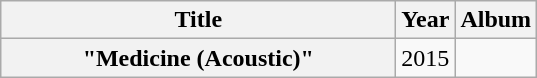<table class="wikitable plainrowheaders" style="text-align:center">
<tr>
<th scope="col" style="width:16em;">Title</th>
<th scope="col">Year</th>
<th scope="col">Album</th>
</tr>
<tr>
<th scope="row">"Medicine (Acoustic)"</th>
<td>2015</td>
<td></td>
</tr>
</table>
